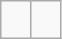<table class="wikitable">
<tr>
<td style="padding-left:16px;"></td>
<td style="padding-left:16px;"><br></td>
</tr>
</table>
